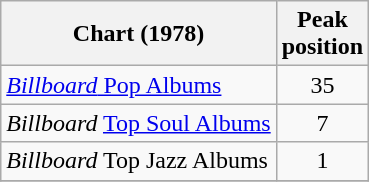<table class="wikitable">
<tr>
<th>Chart (1978)</th>
<th>Peak<br>position</th>
</tr>
<tr>
<td><a href='#'><em>Billboard</em> Pop Albums</a></td>
<td align=center>35</td>
</tr>
<tr>
<td><em>Billboard</em> <a href='#'>Top Soul Albums</a></td>
<td align=center>7</td>
</tr>
<tr>
<td><em>Billboard</em> Top Jazz Albums</td>
<td align=center>1</td>
</tr>
<tr>
</tr>
</table>
